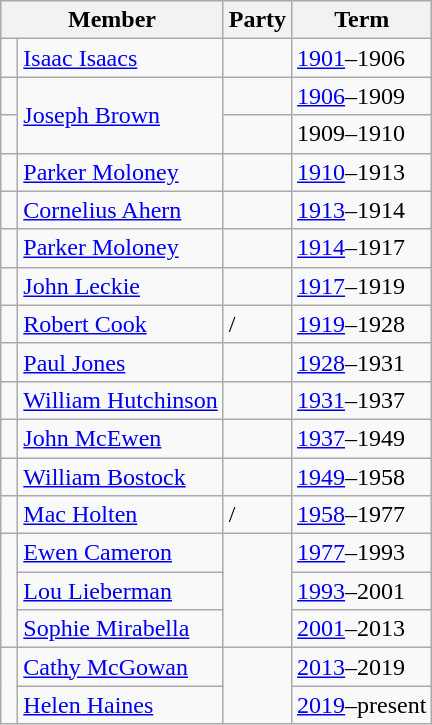<table class="wikitable">
<tr>
<th colspan="2">Member</th>
<th>Party</th>
<th>Term</th>
</tr>
<tr>
<td> </td>
<td><a href='#'>Isaac Isaacs</a></td>
<td></td>
<td><a href='#'>1901</a>–1906</td>
</tr>
<tr>
<td> </td>
<td rowspan=2><a href='#'>Joseph Brown</a></td>
<td></td>
<td><a href='#'>1906</a>–1909</td>
</tr>
<tr>
<td> </td>
<td></td>
<td>1909–1910</td>
</tr>
<tr>
<td> </td>
<td><a href='#'>Parker Moloney</a></td>
<td></td>
<td><a href='#'>1910</a>–1913</td>
</tr>
<tr>
<td> </td>
<td><a href='#'>Cornelius Ahern</a></td>
<td></td>
<td><a href='#'>1913</a>–1914</td>
</tr>
<tr>
<td> </td>
<td><a href='#'>Parker Moloney</a></td>
<td></td>
<td><a href='#'>1914</a>–1917</td>
</tr>
<tr>
<td> </td>
<td><a href='#'>John Leckie</a></td>
<td></td>
<td><a href='#'>1917</a>–1919</td>
</tr>
<tr>
<td> </td>
<td><a href='#'>Robert Cook</a></td>
<td>/</td>
<td><a href='#'>1919</a>–1928</td>
</tr>
<tr>
<td> </td>
<td><a href='#'>Paul Jones</a></td>
<td></td>
<td><a href='#'>1928</a>–1931</td>
</tr>
<tr>
<td> </td>
<td><a href='#'>William Hutchinson</a></td>
<td></td>
<td><a href='#'>1931</a>–1937</td>
</tr>
<tr>
<td> </td>
<td><a href='#'>John McEwen</a></td>
<td></td>
<td><a href='#'>1937</a>–1949</td>
</tr>
<tr>
<td> </td>
<td><a href='#'>William Bostock</a></td>
<td></td>
<td><a href='#'>1949</a>–1958</td>
</tr>
<tr>
<td> </td>
<td><a href='#'>Mac Holten</a></td>
<td>/</td>
<td><a href='#'>1958</a>–1977</td>
</tr>
<tr>
<td rowspan=3 > </td>
<td><a href='#'>Ewen Cameron</a></td>
<td rowspan=3></td>
<td><a href='#'>1977</a>–1993</td>
</tr>
<tr>
<td><a href='#'>Lou Lieberman</a></td>
<td><a href='#'>1993</a>–2001</td>
</tr>
<tr>
<td><a href='#'>Sophie Mirabella</a></td>
<td><a href='#'>2001</a>–2013</td>
</tr>
<tr>
<td rowspan=2 > </td>
<td><a href='#'>Cathy McGowan</a></td>
<td rowspan=2></td>
<td><a href='#'>2013</a>–2019</td>
</tr>
<tr>
<td><a href='#'>Helen Haines</a></td>
<td><a href='#'>2019</a>–present</td>
</tr>
</table>
